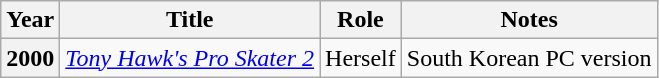<table class="wikitable plainrowheaders">
<tr>
<th scope="col">Year</th>
<th scope="col">Title</th>
<th scope="col">Role</th>
<th scope="col">Notes</th>
</tr>
<tr>
<th scope="row">2000</th>
<td><em><a href='#'>Tony Hawk's Pro Skater 2</a></em></td>
<td>Herself</td>
<td>South Korean PC version</td>
</tr>
</table>
